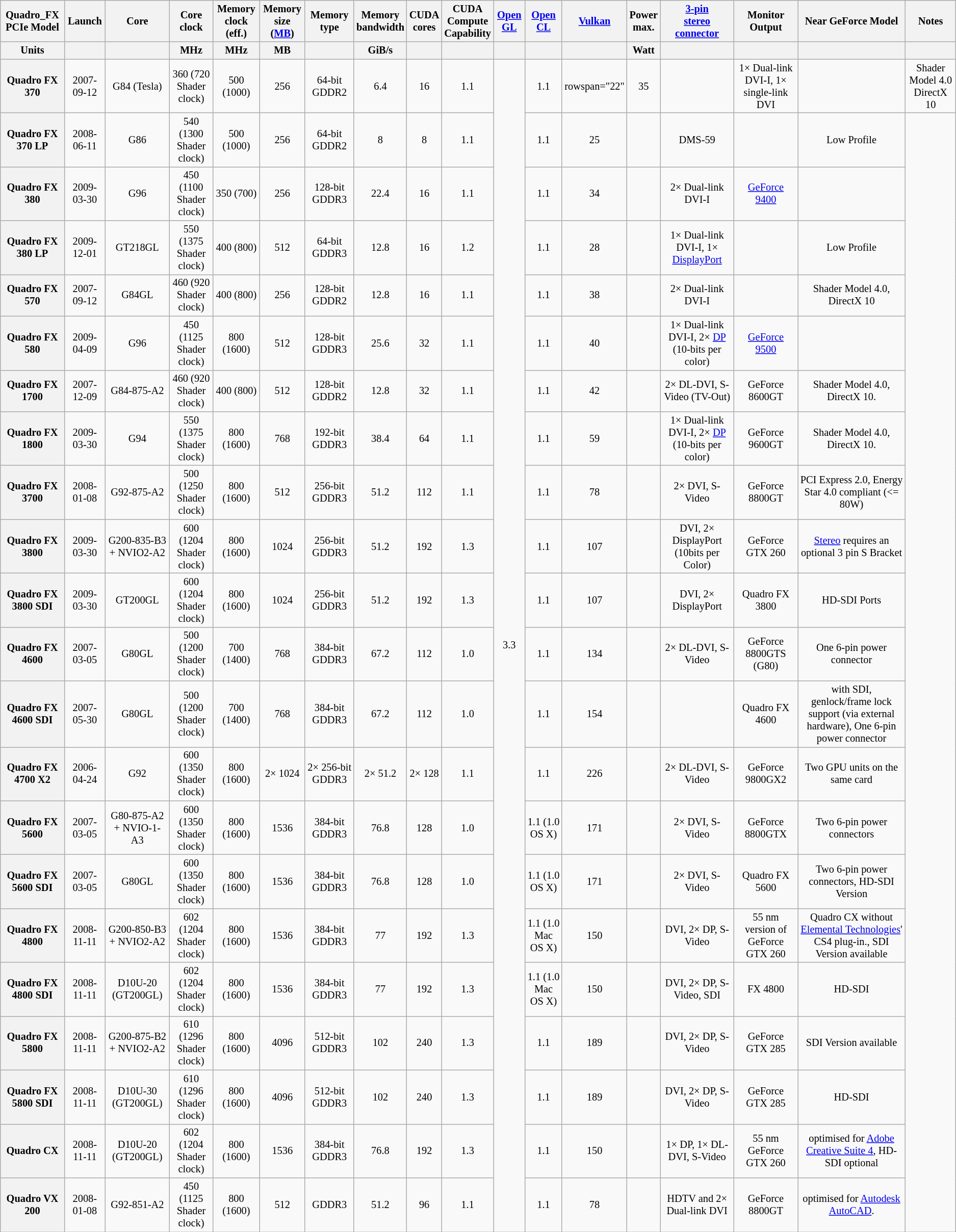<table class="wikitable sortable" style="font-size:85%; text-align: center;">
<tr>
<th>Quadro_FX<br>PCIe Model</th>
<th>Launch</th>
<th>Core</th>
<th>Core<br>clock<br></th>
<th>Memory clock<br> (eff.)</th>
<th>Memory size<br>(<a href='#'>MB</a>)</th>
<th>Memory type</th>
<th>Memory<br>bandwidth<br></th>
<th>CUDA<br>cores</th>
<th>CUDA<br>Compute<br>Capability</th>
<th><a href='#'>Open GL</a></th>
<th><a href='#'>Open CL</a></th>
<th><a href='#'>Vulkan</a></th>
<th>Power<br>max.<br></th>
<th><a href='#'>3-pin<br>stereo<br>connector</a></th>
<th>Monitor Output</th>
<th>Near GeForce Model</th>
<th>Notes</th>
</tr>
<tr>
<th>Units</th>
<th></th>
<th></th>
<th>MHz</th>
<th>MHz</th>
<th>MB</th>
<th></th>
<th>GiB/s</th>
<th></th>
<th></th>
<th></th>
<th></th>
<th></th>
<th>Watt</th>
<th></th>
<th></th>
<th></th>
<th></th>
</tr>
<tr>
<th>Quadro FX 370</th>
<td>2007-09-12</td>
<td>G84 (Tesla)</td>
<td>360 (720 Shader clock)</td>
<td>500 (1000)</td>
<td>256</td>
<td>64-bit GDDR2</td>
<td>6.4</td>
<td>16</td>
<td>1.1</td>
<td rowspan="22">3.3</td>
<td>1.1</td>
<td>rowspan="22" </td>
<td>35</td>
<td></td>
<td>1× Dual-link DVI-I, 1× single-link DVI</td>
<td></td>
<td>Shader Model 4.0 DirectX 10</td>
</tr>
<tr>
<th>Quadro FX 370 LP</th>
<td>2008-06-11</td>
<td>G86</td>
<td>540 (1300 Shader clock)</td>
<td>500 (1000)</td>
<td>256</td>
<td>64-bit GDDR2</td>
<td>8</td>
<td>8</td>
<td>1.1</td>
<td>1.1</td>
<td>25</td>
<td></td>
<td>DMS-59</td>
<td></td>
<td>Low Profile</td>
</tr>
<tr>
<th>Quadro FX 380</th>
<td>2009-03-30</td>
<td>G96</td>
<td>450 (1100 Shader clock)</td>
<td>350 (700)</td>
<td>256</td>
<td>128-bit GDDR3</td>
<td>22.4</td>
<td>16</td>
<td>1.1</td>
<td>1.1</td>
<td>34</td>
<td></td>
<td>2× Dual-link DVI-I</td>
<td><a href='#'>GeForce 9400</a></td>
<td></td>
</tr>
<tr>
<th>Quadro FX 380 LP</th>
<td>2009-12-01</td>
<td>GT218GL</td>
<td>550 (1375 Shader clock)</td>
<td>400 (800)</td>
<td>512</td>
<td>64-bit GDDR3</td>
<td>12.8</td>
<td>16</td>
<td>1.2</td>
<td>1.1</td>
<td>28</td>
<td></td>
<td>1× Dual-link DVI-I, 1× <a href='#'>DisplayPort</a></td>
<td></td>
<td>Low Profile</td>
</tr>
<tr>
<th>Quadro FX 570</th>
<td>2007-09-12</td>
<td>G84GL</td>
<td>460 (920 Shader clock)</td>
<td>400 (800)</td>
<td>256</td>
<td>128-bit GDDR2</td>
<td>12.8</td>
<td>16</td>
<td>1.1</td>
<td>1.1</td>
<td>38</td>
<td></td>
<td>2× Dual-link DVI-I</td>
<td></td>
<td>Shader Model 4.0, DirectX 10</td>
</tr>
<tr>
<th>Quadro FX 580</th>
<td>2009-04-09</td>
<td>G96</td>
<td>450 (1125 Shader clock)</td>
<td>800 (1600)</td>
<td>512</td>
<td>128-bit GDDR3</td>
<td>25.6</td>
<td>32</td>
<td>1.1</td>
<td>1.1</td>
<td>40</td>
<td></td>
<td>1× Dual-link DVI-I, 2× <a href='#'>DP</a> (10-bits per color)</td>
<td><a href='#'>GeForce 9500</a></td>
<td></td>
</tr>
<tr>
<th>Quadro FX 1700</th>
<td>2007-12-09</td>
<td>G84-875-A2</td>
<td>460 (920 Shader clock)</td>
<td>400 (800)</td>
<td>512</td>
<td>128-bit GDDR2</td>
<td>12.8</td>
<td>32</td>
<td>1.1</td>
<td>1.1</td>
<td>42</td>
<td></td>
<td>2× DL-DVI, S-Video (TV-Out)</td>
<td>GeForce 8600GT</td>
<td>Shader Model 4.0, DirectX 10.</td>
</tr>
<tr>
<th>Quadro FX 1800</th>
<td>2009-03-30</td>
<td>G94</td>
<td>550 (1375 Shader clock)</td>
<td>800 (1600)</td>
<td>768</td>
<td>192-bit GDDR3</td>
<td>38.4</td>
<td>64</td>
<td>1.1</td>
<td>1.1</td>
<td>59</td>
<td></td>
<td>1× Dual-link DVI-I, 2× <a href='#'>DP</a> (10-bits per color)</td>
<td>GeForce 9600GT</td>
<td>Shader Model 4.0, DirectX 10.</td>
</tr>
<tr>
<th>Quadro FX 3700</th>
<td>2008-01-08</td>
<td>G92-875-A2</td>
<td>500 (1250 Shader clock)</td>
<td>800 (1600)</td>
<td>512</td>
<td>256-bit GDDR3</td>
<td>51.2</td>
<td>112</td>
<td>1.1</td>
<td>1.1</td>
<td>78</td>
<td></td>
<td>2× DVI, S-Video</td>
<td>GeForce 8800GT</td>
<td>PCI Express 2.0, Energy Star 4.0 compliant (<= 80W)</td>
</tr>
<tr>
<th>Quadro FX 3800</th>
<td>2009-03-30</td>
<td>G200-835-B3 + NVIO2-A2</td>
<td>600 (1204 Shader clock)</td>
<td>800 (1600)</td>
<td>1024</td>
<td>256-bit GDDR3</td>
<td>51.2</td>
<td>192</td>
<td>1.3</td>
<td>1.1</td>
<td>107</td>
<td></td>
<td>DVI, 2× DisplayPort (10bits per Color)</td>
<td>GeForce GTX 260</td>
<td><a href='#'>Stereo</a> requires an optional 3 pin S Bracket</td>
</tr>
<tr>
<th>Quadro FX 3800 SDI</th>
<td>2009-03-30</td>
<td>GT200GL</td>
<td>600 (1204 Shader clock)</td>
<td>800 (1600)</td>
<td>1024</td>
<td>256-bit GDDR3</td>
<td>51.2</td>
<td>192</td>
<td>1.3</td>
<td>1.1</td>
<td>107</td>
<td></td>
<td>DVI, 2× DisplayPort</td>
<td>Quadro FX 3800</td>
<td>HD-SDI Ports</td>
</tr>
<tr>
<th>Quadro FX 4600</th>
<td>2007-03-05</td>
<td>G80GL</td>
<td>500 (1200 Shader clock)</td>
<td>700 (1400)</td>
<td>768</td>
<td>384-bit GDDR3</td>
<td>67.2</td>
<td>112</td>
<td>1.0</td>
<td>1.1</td>
<td>134</td>
<td></td>
<td>2× DL-DVI, S-Video</td>
<td>GeForce 8800GTS (G80)</td>
<td>One 6-pin power connector</td>
</tr>
<tr>
<th>Quadro FX 4600 SDI</th>
<td>2007-05-30</td>
<td>G80GL</td>
<td>500 (1200 Shader clock)</td>
<td>700 (1400)</td>
<td>768</td>
<td>384-bit GDDR3</td>
<td>67.2</td>
<td>112</td>
<td>1.0</td>
<td>1.1</td>
<td>154</td>
<td></td>
<td></td>
<td>Quadro FX 4600</td>
<td>with SDI, genlock/frame lock support (via external hardware), One 6-pin power connector</td>
</tr>
<tr>
<th>Quadro FX 4700 X2</th>
<td>2006-04-24</td>
<td>G92</td>
<td>600 (1350 Shader clock)</td>
<td>800 (1600)</td>
<td>2× 1024</td>
<td>2× 256-bit GDDR3</td>
<td>2× 51.2</td>
<td>2×  128</td>
<td>1.1</td>
<td>1.1</td>
<td>226</td>
<td></td>
<td>2× DL-DVI, S-Video</td>
<td>GeForce 9800GX2</td>
<td>Two GPU units on the same card</td>
</tr>
<tr>
<th>Quadro FX 5600</th>
<td>2007-03-05</td>
<td>G80-875-A2 + NVIO-1-A3</td>
<td>600 (1350 Shader clock)</td>
<td>800 (1600)</td>
<td>1536</td>
<td>384-bit GDDR3</td>
<td>76.8</td>
<td>128</td>
<td>1.0</td>
<td>1.1 (1.0 OS X)</td>
<td>171</td>
<td></td>
<td>2× DVI, S-Video</td>
<td>GeForce 8800GTX</td>
<td>Two 6-pin power connectors</td>
</tr>
<tr>
<th>Quadro FX 5600 SDI</th>
<td>2007-03-05</td>
<td>G80GL</td>
<td>600 (1350 Shader clock)</td>
<td>800 (1600)</td>
<td>1536</td>
<td>384-bit GDDR3</td>
<td>76.8</td>
<td>128</td>
<td>1.0</td>
<td>1.1 (1.0 OS X)</td>
<td>171</td>
<td></td>
<td>2× DVI, S-Video</td>
<td>Quadro FX 5600</td>
<td>Two 6-pin power connectors, HD-SDI Version</td>
</tr>
<tr>
<th>Quadro FX 4800</th>
<td>2008-11-11</td>
<td>G200-850-B3 + NVIO2-A2</td>
<td>602 (1204 Shader clock)</td>
<td>800 (1600)</td>
<td>1536</td>
<td>384-bit GDDR3</td>
<td>77</td>
<td>192</td>
<td>1.3</td>
<td>1.1 (1.0 Mac OS X)</td>
<td>150</td>
<td></td>
<td>DVI, 2× DP, S-Video</td>
<td>55 nm version of GeForce GTX 260</td>
<td>Quadro CX without <a href='#'>Elemental Technologies</a>' CS4 plug-in., SDI Version available</td>
</tr>
<tr>
<th>Quadro FX 4800 SDI</th>
<td>2008-11-11</td>
<td>D10U-20 (GT200GL)</td>
<td>602 (1204 Shader clock)</td>
<td>800 (1600)</td>
<td>1536</td>
<td>384-bit GDDR3</td>
<td>77</td>
<td>192</td>
<td>1.3</td>
<td>1.1 (1.0 Mac OS X)</td>
<td>150</td>
<td></td>
<td>DVI, 2× DP, S-Video, SDI</td>
<td>FX 4800</td>
<td>HD-SDI</td>
</tr>
<tr>
<th>Quadro FX 5800</th>
<td>2008-11-11</td>
<td>G200-875-B2 + NVIO2-A2</td>
<td>610 (1296 Shader clock)</td>
<td>800 (1600)</td>
<td>4096</td>
<td>512-bit GDDR3</td>
<td>102</td>
<td>240</td>
<td>1.3</td>
<td>1.1</td>
<td>189</td>
<td></td>
<td>DVI, 2× DP, S-Video</td>
<td>GeForce GTX 285</td>
<td>SDI Version available</td>
</tr>
<tr>
<th>Quadro FX 5800 SDI</th>
<td>2008-11-11</td>
<td>D10U-30 (GT200GL)</td>
<td>610 (1296 Shader clock)</td>
<td>800 (1600)</td>
<td>4096</td>
<td>512-bit GDDR3</td>
<td>102</td>
<td>240</td>
<td>1.3</td>
<td>1.1</td>
<td>189</td>
<td></td>
<td>DVI, 2× DP, S-Video</td>
<td>GeForce GTX 285</td>
<td>HD-SDI</td>
</tr>
<tr>
<th>Quadro CX</th>
<td>2008-11-11</td>
<td>D10U-20 (GT200GL)</td>
<td>602 (1204 Shader clock)</td>
<td>800 (1600)</td>
<td>1536</td>
<td>384-bit GDDR3</td>
<td>76.8</td>
<td>192</td>
<td>1.3</td>
<td>1.1</td>
<td>150</td>
<td></td>
<td>1× DP, 1× DL-DVI, S-Video</td>
<td>55 nm GeForce GTX 260</td>
<td>optimised for <a href='#'>Adobe Creative Suite 4</a>, HD-SDI optional</td>
</tr>
<tr>
<th>Quadro VX 200</th>
<td>2008-01-08</td>
<td>G92-851-A2</td>
<td>450 (1125 Shader clock)</td>
<td>800 (1600)</td>
<td>512</td>
<td>GDDR3</td>
<td>51.2</td>
<td>96</td>
<td>1.1</td>
<td>1.1</td>
<td>78</td>
<td></td>
<td>HDTV and 2× Dual-link DVI</td>
<td>GeForce 8800GT</td>
<td>optimised for <a href='#'>Autodesk AutoCAD</a>.</td>
</tr>
</table>
